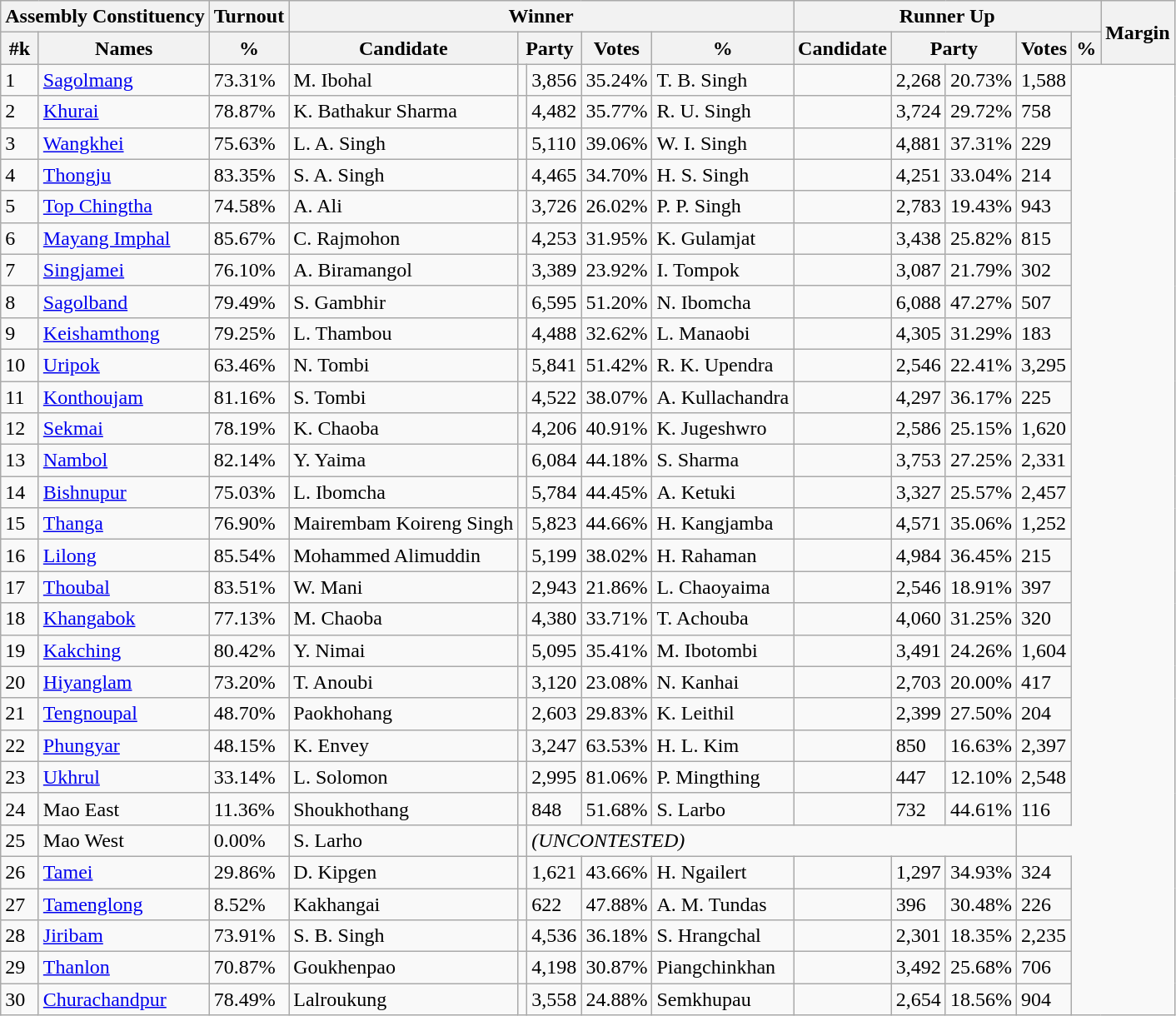<table class="wikitable sortable">
<tr>
<th colspan="2">Assembly Constituency</th>
<th>Turnout</th>
<th colspan="5">Winner</th>
<th colspan="5">Runner Up</th>
<th rowspan="2" data-sort-type=number>Margin</th>
</tr>
<tr>
<th>#k</th>
<th>Names</th>
<th>%</th>
<th>Candidate</th>
<th colspan="2">Party</th>
<th data-sort-type=number>Votes</th>
<th>%</th>
<th>Candidate</th>
<th colspan="2">Party</th>
<th data-sort-type=number>Votes</th>
<th>%</th>
</tr>
<tr>
<td>1</td>
<td><a href='#'>Sagolmang</a></td>
<td>73.31%</td>
<td>M. Ibohal</td>
<td></td>
<td>3,856</td>
<td>35.24%</td>
<td>T. B. Singh</td>
<td></td>
<td>2,268</td>
<td>20.73%</td>
<td>1,588</td>
</tr>
<tr>
<td>2</td>
<td><a href='#'>Khurai</a></td>
<td>78.87%</td>
<td>K. Bathakur Sharma</td>
<td></td>
<td>4,482</td>
<td>35.77%</td>
<td>R. U. Singh</td>
<td></td>
<td>3,724</td>
<td>29.72%</td>
<td>758</td>
</tr>
<tr>
<td>3</td>
<td><a href='#'>Wangkhei</a></td>
<td>75.63%</td>
<td>L. A. Singh</td>
<td></td>
<td>5,110</td>
<td>39.06%</td>
<td>W. I. Singh</td>
<td></td>
<td>4,881</td>
<td>37.31%</td>
<td>229</td>
</tr>
<tr>
<td>4</td>
<td><a href='#'>Thongju</a></td>
<td>83.35%</td>
<td>S. A. Singh</td>
<td></td>
<td>4,465</td>
<td>34.70%</td>
<td>H. S. Singh</td>
<td></td>
<td>4,251</td>
<td>33.04%</td>
<td>214</td>
</tr>
<tr>
<td>5</td>
<td><a href='#'>Top Chingtha</a></td>
<td>74.58%</td>
<td>A. Ali</td>
<td></td>
<td>3,726</td>
<td>26.02%</td>
<td>P. P. Singh</td>
<td></td>
<td>2,783</td>
<td>19.43%</td>
<td>943</td>
</tr>
<tr>
<td>6</td>
<td><a href='#'>Mayang Imphal</a></td>
<td>85.67%</td>
<td>C. Rajmohon</td>
<td></td>
<td>4,253</td>
<td>31.95%</td>
<td>K. Gulamjat</td>
<td></td>
<td>3,438</td>
<td>25.82%</td>
<td>815</td>
</tr>
<tr>
<td>7</td>
<td><a href='#'>Singjamei</a></td>
<td>76.10%</td>
<td>A. Biramangol</td>
<td></td>
<td>3,389</td>
<td>23.92%</td>
<td>I. Tompok</td>
<td></td>
<td>3,087</td>
<td>21.79%</td>
<td>302</td>
</tr>
<tr>
<td>8</td>
<td><a href='#'>Sagolband</a></td>
<td>79.49%</td>
<td>S. Gambhir</td>
<td></td>
<td>6,595</td>
<td>51.20%</td>
<td>N. Ibomcha</td>
<td></td>
<td>6,088</td>
<td>47.27%</td>
<td>507</td>
</tr>
<tr>
<td>9</td>
<td><a href='#'>Keishamthong</a></td>
<td>79.25%</td>
<td>L. Thambou</td>
<td></td>
<td>4,488</td>
<td>32.62%</td>
<td>L. Manaobi</td>
<td></td>
<td>4,305</td>
<td>31.29%</td>
<td>183</td>
</tr>
<tr>
<td>10</td>
<td><a href='#'>Uripok</a></td>
<td>63.46%</td>
<td>N. Tombi</td>
<td></td>
<td>5,841</td>
<td>51.42%</td>
<td>R. K. Upendra</td>
<td></td>
<td>2,546</td>
<td>22.41%</td>
<td>3,295</td>
</tr>
<tr>
<td>11</td>
<td><a href='#'>Konthoujam</a></td>
<td>81.16%</td>
<td>S. Tombi</td>
<td></td>
<td>4,522</td>
<td>38.07%</td>
<td>A. Kullachandra</td>
<td></td>
<td>4,297</td>
<td>36.17%</td>
<td>225</td>
</tr>
<tr>
<td>12</td>
<td><a href='#'>Sekmai</a></td>
<td>78.19%</td>
<td>K. Chaoba</td>
<td></td>
<td>4,206</td>
<td>40.91%</td>
<td>K. Jugeshwro</td>
<td></td>
<td>2,586</td>
<td>25.15%</td>
<td>1,620</td>
</tr>
<tr>
<td>13</td>
<td><a href='#'>Nambol</a></td>
<td>82.14%</td>
<td>Y. Yaima</td>
<td></td>
<td>6,084</td>
<td>44.18%</td>
<td>S. Sharma</td>
<td></td>
<td>3,753</td>
<td>27.25%</td>
<td>2,331</td>
</tr>
<tr>
<td>14</td>
<td><a href='#'>Bishnupur</a></td>
<td>75.03%</td>
<td>L. Ibomcha</td>
<td></td>
<td>5,784</td>
<td>44.45%</td>
<td>A. Ketuki</td>
<td></td>
<td>3,327</td>
<td>25.57%</td>
<td>2,457</td>
</tr>
<tr>
<td>15</td>
<td><a href='#'>Thanga</a></td>
<td>76.90%</td>
<td>Mairembam Koireng Singh</td>
<td></td>
<td>5,823</td>
<td>44.66%</td>
<td>H. Kangjamba</td>
<td></td>
<td>4,571</td>
<td>35.06%</td>
<td>1,252</td>
</tr>
<tr>
<td>16</td>
<td><a href='#'>Lilong</a></td>
<td>85.54%</td>
<td>Mohammed Alimuddin</td>
<td></td>
<td>5,199</td>
<td>38.02%</td>
<td>H. Rahaman</td>
<td></td>
<td>4,984</td>
<td>36.45%</td>
<td>215</td>
</tr>
<tr>
<td>17</td>
<td><a href='#'>Thoubal</a></td>
<td>83.51%</td>
<td>W. Mani</td>
<td></td>
<td>2,943</td>
<td>21.86%</td>
<td>L. Chaoyaima</td>
<td></td>
<td>2,546</td>
<td>18.91%</td>
<td>397</td>
</tr>
<tr>
<td>18</td>
<td><a href='#'>Khangabok</a></td>
<td>77.13%</td>
<td>M. Chaoba</td>
<td></td>
<td>4,380</td>
<td>33.71%</td>
<td>T. Achouba</td>
<td></td>
<td>4,060</td>
<td>31.25%</td>
<td>320</td>
</tr>
<tr>
<td>19</td>
<td><a href='#'>Kakching</a></td>
<td>80.42%</td>
<td>Y. Nimai</td>
<td></td>
<td>5,095</td>
<td>35.41%</td>
<td>M. Ibotombi</td>
<td></td>
<td>3,491</td>
<td>24.26%</td>
<td>1,604</td>
</tr>
<tr>
<td>20</td>
<td><a href='#'>Hiyanglam</a></td>
<td>73.20%</td>
<td>T. Anoubi</td>
<td></td>
<td>3,120</td>
<td>23.08%</td>
<td>N. Kanhai</td>
<td></td>
<td>2,703</td>
<td>20.00%</td>
<td>417</td>
</tr>
<tr>
<td>21</td>
<td><a href='#'>Tengnoupal</a></td>
<td>48.70%</td>
<td>Paokhohang</td>
<td></td>
<td>2,603</td>
<td>29.83%</td>
<td>K. Leithil</td>
<td></td>
<td>2,399</td>
<td>27.50%</td>
<td>204</td>
</tr>
<tr>
<td>22</td>
<td><a href='#'>Phungyar</a></td>
<td>48.15%</td>
<td>K. Envey</td>
<td></td>
<td>3,247</td>
<td>63.53%</td>
<td>H. L. Kim</td>
<td></td>
<td>850</td>
<td>16.63%</td>
<td>2,397</td>
</tr>
<tr>
<td>23</td>
<td><a href='#'>Ukhrul</a></td>
<td>33.14%</td>
<td>L. Solomon</td>
<td></td>
<td>2,995</td>
<td>81.06%</td>
<td>P. Mingthing</td>
<td></td>
<td>447</td>
<td>12.10%</td>
<td>2,548</td>
</tr>
<tr>
<td>24</td>
<td>Mao East</td>
<td>11.36%</td>
<td>Shoukhothang</td>
<td></td>
<td>848</td>
<td>51.68%</td>
<td>S. Larbo</td>
<td></td>
<td>732</td>
<td>44.61%</td>
<td>116</td>
</tr>
<tr>
<td>25</td>
<td>Mao West</td>
<td>0.00%</td>
<td>S. Larho</td>
<td></td>
<td colspan="6"><em>(UNCONTESTED) </em></td>
</tr>
<tr>
<td>26</td>
<td><a href='#'>Tamei</a></td>
<td>29.86%</td>
<td>D. Kipgen</td>
<td></td>
<td>1,621</td>
<td>43.66%</td>
<td>H. Ngailert</td>
<td></td>
<td>1,297</td>
<td>34.93%</td>
<td>324</td>
</tr>
<tr>
<td>27</td>
<td><a href='#'>Tamenglong</a></td>
<td>8.52%</td>
<td>Kakhangai</td>
<td></td>
<td>622</td>
<td>47.88%</td>
<td>A. M. Tundas</td>
<td></td>
<td>396</td>
<td>30.48%</td>
<td>226</td>
</tr>
<tr>
<td>28</td>
<td><a href='#'>Jiribam</a></td>
<td>73.91%</td>
<td>S. B. Singh</td>
<td></td>
<td>4,536</td>
<td>36.18%</td>
<td>S. Hrangchal</td>
<td></td>
<td>2,301</td>
<td>18.35%</td>
<td>2,235</td>
</tr>
<tr>
<td>29</td>
<td><a href='#'>Thanlon</a></td>
<td>70.87%</td>
<td>Goukhenpao</td>
<td></td>
<td>4,198</td>
<td>30.87%</td>
<td>Piangchinkhan</td>
<td></td>
<td>3,492</td>
<td>25.68%</td>
<td>706</td>
</tr>
<tr>
<td>30</td>
<td><a href='#'>Churachandpur</a></td>
<td>78.49%</td>
<td>Lalroukung</td>
<td></td>
<td>3,558</td>
<td>24.88%</td>
<td>Semkhupau</td>
<td></td>
<td>2,654</td>
<td>18.56%</td>
<td>904</td>
</tr>
</table>
